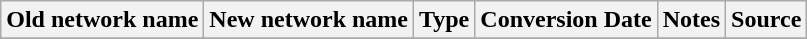<table class="wikitable">
<tr>
<th>Old network name</th>
<th>New network name</th>
<th>Type</th>
<th>Conversion Date</th>
<th>Notes</th>
<th>Source</th>
</tr>
<tr>
</tr>
</table>
